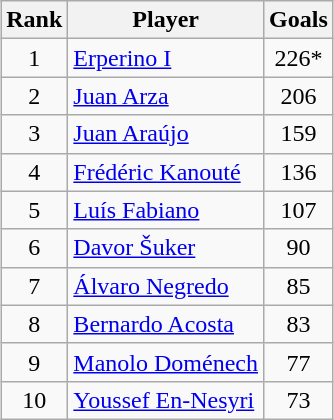<table class="wikitable" style="margin:1em auto; text-align:left;">
<tr>
<th>Rank</th>
<th>Player</th>
<th>Goals</th>
</tr>
<tr>
<td align=center>1</td>
<td> <a href='#'>Erperino I</a></td>
<td align=center>226*</td>
</tr>
<tr>
<td align=center>2</td>
<td> <a href='#'>Juan Arza</a></td>
<td align=center>206</td>
</tr>
<tr>
<td align=center>3</td>
<td> <a href='#'>Juan Araújo</a></td>
<td align=center>159</td>
</tr>
<tr>
<td align=center>4</td>
<td> <a href='#'>Frédéric Kanouté</a></td>
<td align=center>136</td>
</tr>
<tr>
<td align=center>5</td>
<td> <a href='#'>Luís Fabiano</a></td>
<td align=center>107</td>
</tr>
<tr>
<td align=center>6</td>
<td> <a href='#'>Davor Šuker</a></td>
<td align=center>90</td>
</tr>
<tr>
<td align=center>7</td>
<td> <a href='#'>Álvaro Negredo</a></td>
<td align=center>85</td>
</tr>
<tr>
<td align=center>8</td>
<td> <a href='#'> Bernardo Acosta</a></td>
<td align=center>83</td>
</tr>
<tr>
<td align=center>9</td>
<td> <a href='#'>Manolo Doménech</a></td>
<td align=center>77</td>
</tr>
<tr>
<td align=center>10</td>
<td> <a href='#'>Youssef En-Nesyri</a></td>
<td align=center>73</td>
</tr>
</table>
